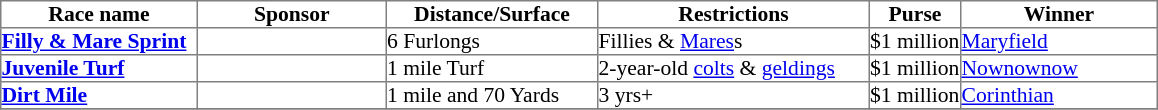<table border="1" cellpadding="0" style="border-collapse: collapse; font-size:90%">
<tr bgcolor="FFFFFF" align="center">
<td width="130px"><strong>Race name</strong></td>
<td width="125px"><strong>Sponsor</strong></td>
<td width="140px"><strong>Distance/Surface</strong></td>
<td width="180px"><strong>Restrictions</strong></td>
<td width="60px"><strong>Purse</strong></td>
<td width="130px"><strong>Winner</strong></td>
</tr>
<tr>
<td><strong><a href='#'>Filly & Mare Sprint</a></strong></td>
<td></td>
<td>6 Furlongs</td>
<td>Fillies & <a href='#'>Mares</a>s</td>
<td>$1 million</td>
<td><a href='#'>Maryfield</a></td>
</tr>
<tr>
<td><strong><a href='#'>Juvenile Turf</a></strong></td>
<td></td>
<td>1 mile Turf</td>
<td>2-year-old <a href='#'>colts</a> & <a href='#'>geldings</a></td>
<td>$1 million</td>
<td><a href='#'>Nownownow</a></td>
</tr>
<tr>
<td><strong><a href='#'>Dirt Mile</a></strong></td>
<td></td>
<td>1 mile and 70 Yards</td>
<td>3 yrs+</td>
<td>$1 million</td>
<td><a href='#'>Corinthian</a></td>
</tr>
<tr>
</tr>
</table>
